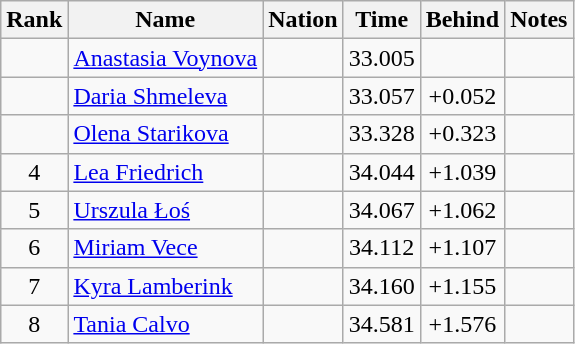<table class="wikitable sortable" style="text-align:center">
<tr>
<th>Rank</th>
<th>Name</th>
<th>Nation</th>
<th>Time</th>
<th>Behind</th>
<th>Notes</th>
</tr>
<tr>
<td></td>
<td align=left><a href='#'>Anastasia Voynova</a></td>
<td align=left></td>
<td>33.005</td>
<td></td>
<td></td>
</tr>
<tr>
<td></td>
<td align=left><a href='#'>Daria Shmeleva</a></td>
<td align=left></td>
<td>33.057</td>
<td>+0.052</td>
<td></td>
</tr>
<tr>
<td></td>
<td align=left><a href='#'>Olena Starikova</a></td>
<td align=left></td>
<td>33.328</td>
<td>+0.323</td>
<td></td>
</tr>
<tr>
<td>4</td>
<td align=left><a href='#'>Lea Friedrich</a></td>
<td align=left></td>
<td>34.044</td>
<td>+1.039</td>
<td></td>
</tr>
<tr>
<td>5</td>
<td align=left><a href='#'>Urszula Łoś</a></td>
<td align=left></td>
<td>34.067</td>
<td>+1.062</td>
<td></td>
</tr>
<tr>
<td>6</td>
<td align=left><a href='#'>Miriam Vece</a></td>
<td align=left></td>
<td>34.112</td>
<td>+1.107</td>
<td></td>
</tr>
<tr>
<td>7</td>
<td align=left><a href='#'>Kyra Lamberink</a></td>
<td align=left></td>
<td>34.160</td>
<td>+1.155</td>
<td></td>
</tr>
<tr>
<td>8</td>
<td align=left><a href='#'>Tania Calvo</a></td>
<td align=left></td>
<td>34.581</td>
<td>+1.576</td>
<td></td>
</tr>
</table>
